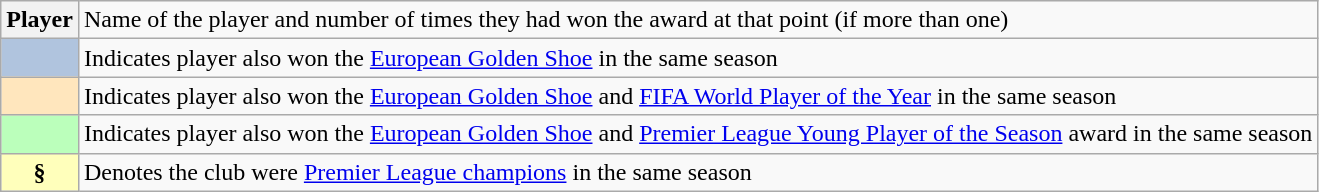<table class="wikitable plainrowheaders">
<tr>
<th scope="row"><strong>Player </strong></th>
<td>Name of the player and number of times they had won the award at that point (if more than one)</td>
</tr>
<tr>
<td style="text-align:center; background-color:#B0C4DE"></td>
<td>Indicates player also won the <a href='#'>European Golden Shoe</a> in the same season</td>
</tr>
<tr>
<th scope="row" style="text-align:center; background:#FFE6BD"></th>
<td>Indicates player also won the <a href='#'>European Golden Shoe</a> and <a href='#'>FIFA World Player of the Year</a> in the same season</td>
</tr>
<tr>
<td style="text-align:center; background-color:#bfb"></td>
<td>Indicates player also won the <a href='#'>European Golden Shoe</a> and <a href='#'>Premier League Young Player of the Season</a> award in the same season</td>
</tr>
<tr>
<th scope="row" style="text-align:center; background:#ffb">§</th>
<td>Denotes the club were <a href='#'>Premier League champions</a> in the same season</td>
</tr>
</table>
